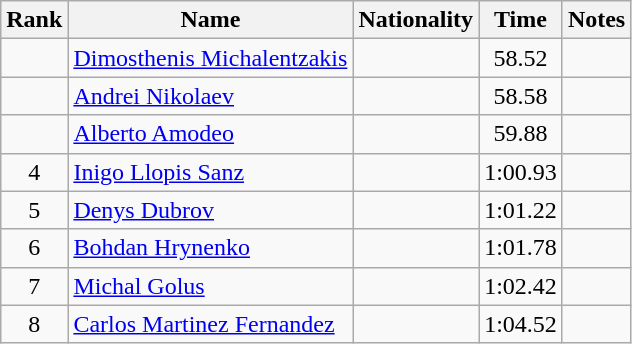<table class="wikitable sortable" style="text-align:center">
<tr>
<th>Rank</th>
<th>Name</th>
<th>Nationality</th>
<th>Time</th>
<th>Notes</th>
</tr>
<tr>
<td></td>
<td align=left><a href='#'>Dimosthenis Michalentzakis</a></td>
<td align=left></td>
<td>58.52</td>
<td></td>
</tr>
<tr>
<td></td>
<td align=left><a href='#'>Andrei Nikolaev</a></td>
<td align=left></td>
<td>58.58</td>
<td></td>
</tr>
<tr>
<td></td>
<td align=left><a href='#'>Alberto Amodeo</a></td>
<td align=left></td>
<td>59.88</td>
<td></td>
</tr>
<tr>
<td>4</td>
<td align=left><a href='#'>Inigo Llopis Sanz</a></td>
<td align=left></td>
<td>1:00.93</td>
<td></td>
</tr>
<tr>
<td>5</td>
<td align=left><a href='#'>Denys Dubrov</a></td>
<td align=left></td>
<td>1:01.22</td>
<td></td>
</tr>
<tr>
<td>6</td>
<td align=left><a href='#'>Bohdan Hrynenko</a></td>
<td align=left></td>
<td>1:01.78</td>
<td></td>
</tr>
<tr>
<td>7</td>
<td align=left><a href='#'>Michal Golus</a></td>
<td align=left></td>
<td>1:02.42</td>
<td></td>
</tr>
<tr>
<td>8</td>
<td align=left><a href='#'>Carlos Martinez Fernandez</a></td>
<td align=left></td>
<td>1:04.52</td>
<td></td>
</tr>
</table>
